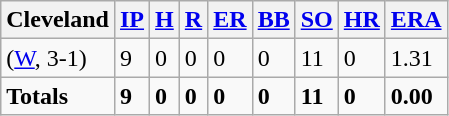<table class="wikitable sortable">
<tr>
<th>Cleveland</th>
<th><a href='#'>IP</a></th>
<th><a href='#'>H</a></th>
<th><a href='#'>R</a></th>
<th><a href='#'>ER</a></th>
<th><a href='#'>BB</a></th>
<th><a href='#'>SO</a></th>
<th><a href='#'>HR</a></th>
<th><a href='#'>ERA</a></th>
</tr>
<tr>
<td> (<a href='#'>W</a>, 3-1)</td>
<td>9</td>
<td>0</td>
<td>0</td>
<td>0</td>
<td>0</td>
<td>11</td>
<td>0</td>
<td>1.31</td>
</tr>
<tr class="sortbottom">
<td><strong>Totals</strong></td>
<td><strong>9</strong></td>
<td><strong>0</strong></td>
<td><strong>0</strong></td>
<td><strong>0</strong></td>
<td><strong>0</strong></td>
<td><strong>11</strong></td>
<td><strong>0</strong></td>
<td><strong>0.00</strong></td>
</tr>
</table>
